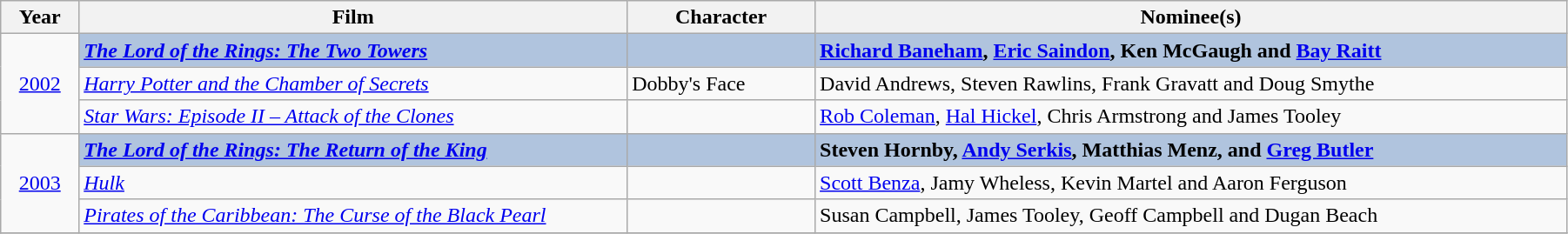<table class="wikitable" width="95%" cellpadding="5">
<tr>
<th width="5%">Year</th>
<th width="35%">Film</th>
<th width="12%">Character</th>
<th width="50%">Nominee(s)</th>
</tr>
<tr>
<td rowspan="3" style="text-align:center;"><a href='#'>2002</a><br></td>
<td style="background:#B0C4DE;"><strong><em><a href='#'>The Lord of the Rings: The Two Towers</a></em></strong></td>
<td style="background:#B0C4DE;"></td>
<td style="background:#B0C4DE;"><strong><a href='#'>Richard Baneham</a>, <a href='#'>Eric Saindon</a>, Ken McGaugh and <a href='#'>Bay Raitt</a></strong></td>
</tr>
<tr>
<td><em><a href='#'>Harry Potter and the Chamber of Secrets</a></em></td>
<td>Dobby's Face</td>
<td>David Andrews, Steven Rawlins, Frank Gravatt and Doug Smythe</td>
</tr>
<tr>
<td><em><a href='#'>Star Wars: Episode II – Attack of the Clones</a></em></td>
<td></td>
<td><a href='#'>Rob Coleman</a>, <a href='#'>Hal Hickel</a>, Chris Armstrong and James Tooley</td>
</tr>
<tr>
<td rowspan="3" style="text-align:center;"><a href='#'>2003</a></td>
<td style="background:#B0C4DE;"><strong><em><a href='#'>The Lord of the Rings: The Return of the King</a></em></strong></td>
<td style="background:#B0C4DE;"></td>
<td style="background:#B0C4DE;"><strong>Steven Hornby, <a href='#'>Andy Serkis</a>, Matthias Menz, and <a href='#'>Greg Butler</a></strong></td>
</tr>
<tr>
<td><em><a href='#'>Hulk</a></em></td>
<td></td>
<td><a href='#'>Scott Benza</a>, Jamy Wheless, Kevin Martel and Aaron Ferguson</td>
</tr>
<tr>
<td><em><a href='#'>Pirates of the Caribbean: The Curse of the Black Pearl</a></em></td>
<td></td>
<td>Susan Campbell, James Tooley, Geoff Campbell and Dugan Beach</td>
</tr>
<tr>
</tr>
</table>
